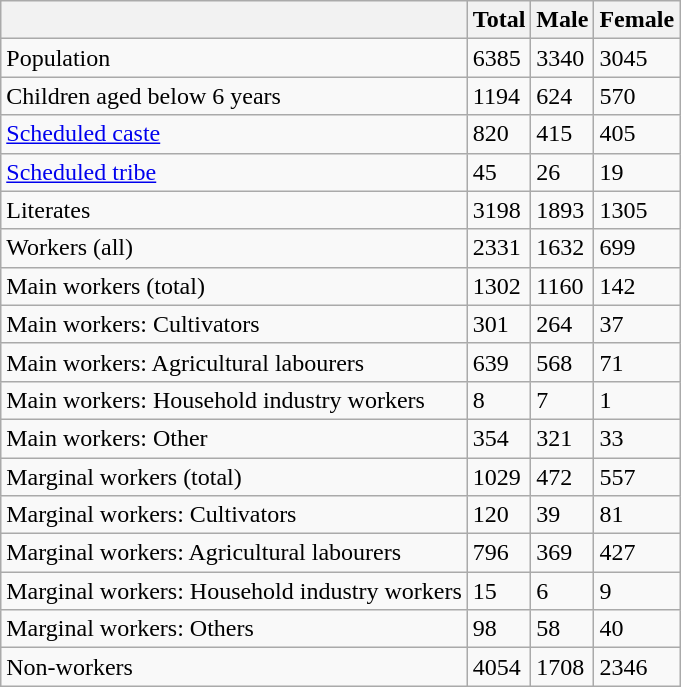<table class="wikitable sortable">
<tr>
<th></th>
<th>Total</th>
<th>Male</th>
<th>Female</th>
</tr>
<tr>
<td>Population</td>
<td>6385</td>
<td>3340</td>
<td>3045</td>
</tr>
<tr>
<td>Children aged below 6 years</td>
<td>1194</td>
<td>624</td>
<td>570</td>
</tr>
<tr>
<td><a href='#'>Scheduled caste</a></td>
<td>820</td>
<td>415</td>
<td>405</td>
</tr>
<tr>
<td><a href='#'>Scheduled tribe</a></td>
<td>45</td>
<td>26</td>
<td>19</td>
</tr>
<tr>
<td>Literates</td>
<td>3198</td>
<td>1893</td>
<td>1305</td>
</tr>
<tr>
<td>Workers (all)</td>
<td>2331</td>
<td>1632</td>
<td>699</td>
</tr>
<tr>
<td>Main workers (total)</td>
<td>1302</td>
<td>1160</td>
<td>142</td>
</tr>
<tr>
<td>Main workers: Cultivators</td>
<td>301</td>
<td>264</td>
<td>37</td>
</tr>
<tr>
<td>Main workers: Agricultural labourers</td>
<td>639</td>
<td>568</td>
<td>71</td>
</tr>
<tr>
<td>Main workers: Household industry workers</td>
<td>8</td>
<td>7</td>
<td>1</td>
</tr>
<tr>
<td>Main workers: Other</td>
<td>354</td>
<td>321</td>
<td>33</td>
</tr>
<tr>
<td>Marginal workers (total)</td>
<td>1029</td>
<td>472</td>
<td>557</td>
</tr>
<tr>
<td>Marginal workers: Cultivators</td>
<td>120</td>
<td>39</td>
<td>81</td>
</tr>
<tr>
<td>Marginal workers: Agricultural labourers</td>
<td>796</td>
<td>369</td>
<td>427</td>
</tr>
<tr>
<td>Marginal workers: Household industry workers</td>
<td>15</td>
<td>6</td>
<td>9</td>
</tr>
<tr>
<td>Marginal workers: Others</td>
<td>98</td>
<td>58</td>
<td>40</td>
</tr>
<tr>
<td>Non-workers</td>
<td>4054</td>
<td>1708</td>
<td>2346</td>
</tr>
</table>
